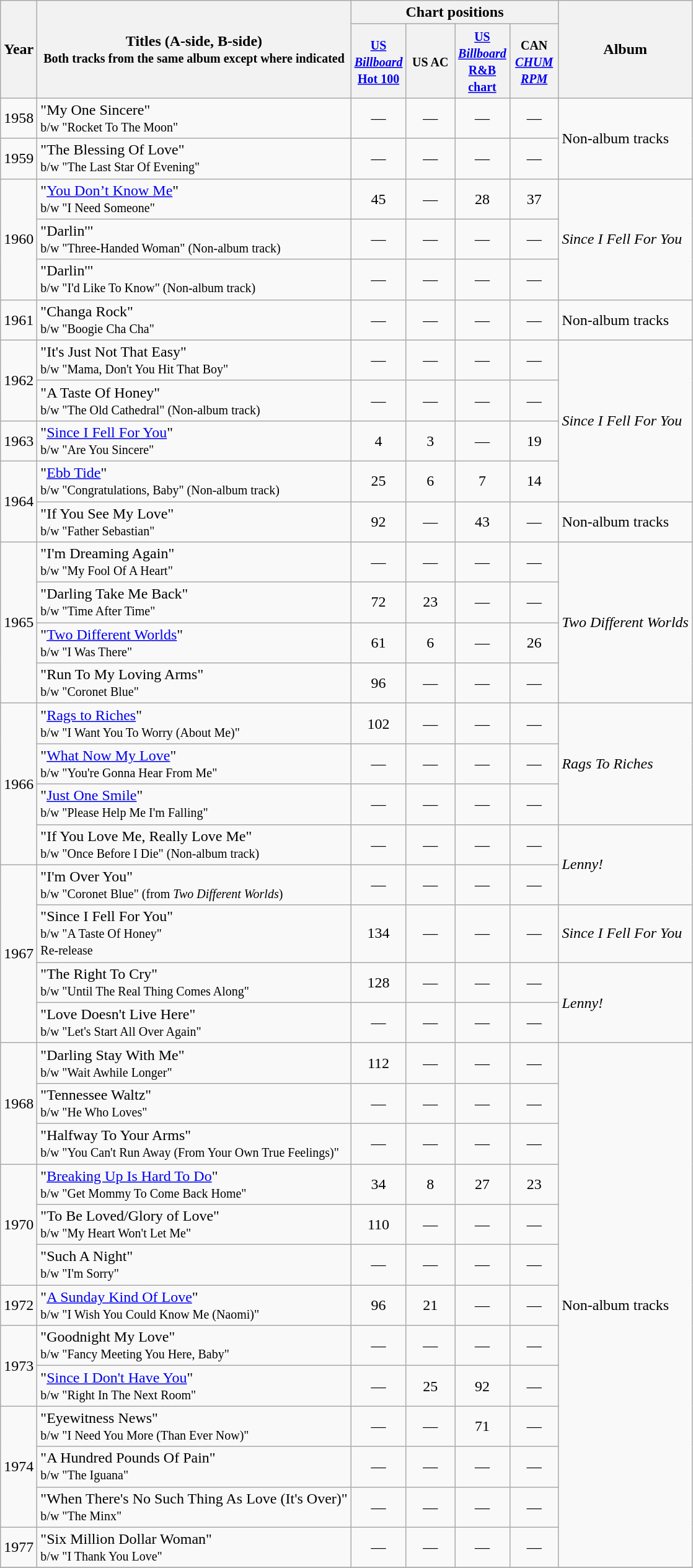<table class="wikitable">
<tr>
<th rowspan="2">Year</th>
<th rowspan="2">Titles (A-side, B-side)<br><small>Both tracks from the same album except where indicated</small></th>
<th colspan="4">Chart positions</th>
<th rowspan="2">Album</th>
</tr>
<tr>
<th width="45"><small><a href='#'>US</a> <em><a href='#'>Billboard</a></em> <a href='#'>Hot 100</a></small></th>
<th width="45"><small>US AC</small></th>
<th width="45"><small><a href='#'>US</a> <em><a href='#'>Billboard</a></em> <a href='#'>R&B</a> <a href='#'>chart</a></small></th>
<th width="45"><small>CAN<br><em><a href='#'>CHUM</a></em><br><em><a href='#'>RPM</a></em></small></th>
</tr>
<tr>
<td>1958</td>
<td>"My One Sincere"<br><small>b/w "Rocket To The Moon"</small></td>
<td align="center">—</td>
<td align="center">—</td>
<td align="center">—</td>
<td align="center">—</td>
<td align="left" rowspan="2">Non-album tracks</td>
</tr>
<tr>
<td>1959</td>
<td>"The Blessing Of Love"<br><small>b/w "The Last Star Of Evening"</small></td>
<td align="center">—</td>
<td align="center">—</td>
<td align="center">—</td>
<td align="center">—</td>
</tr>
<tr>
<td rowspan="3">1960</td>
<td>"<a href='#'>You Don’t Know Me</a>"<br><small>b/w "I Need Someone"</small></td>
<td align="center">45</td>
<td align="center">—</td>
<td align="center">28</td>
<td align="center">37</td>
<td align="left" rowspan="3"><em>Since I Fell For You</em></td>
</tr>
<tr>
<td>"Darlin'"<br><small>b/w "Three-Handed Woman" (Non-album track)</small></td>
<td align="center">—</td>
<td align="center">—</td>
<td align="center">—</td>
<td align="center">—</td>
</tr>
<tr>
<td>"Darlin'"<br><small>b/w "I'd Like To Know" (Non-album track)</small></td>
<td align="center">—</td>
<td align="center">—</td>
<td align="center">—</td>
<td align="center">—</td>
</tr>
<tr>
<td>1961</td>
<td>"Changa Rock"<br><small>b/w "Boogie Cha Cha"</small></td>
<td align="center">—</td>
<td align="center">—</td>
<td align="center">—</td>
<td align="center">—</td>
<td align="left">Non-album tracks</td>
</tr>
<tr>
<td rowspan="2">1962</td>
<td>"It's Just Not That Easy"<br><small>b/w "Mama, Don't You Hit That Boy"</small></td>
<td align="center">—</td>
<td align="center">—</td>
<td align="center">—</td>
<td align="center">—</td>
<td align="left" rowspan="4"><em>Since I Fell For You</em></td>
</tr>
<tr>
<td>"A Taste Of Honey"<br><small>b/w "The Old Cathedral" (Non-album track)</small></td>
<td align="center">—</td>
<td align="center">—</td>
<td align="center">—</td>
<td align="center">—</td>
</tr>
<tr>
<td>1963</td>
<td>"<a href='#'>Since I Fell For You</a>"<br><small>b/w "Are You Sincere"</small></td>
<td align="center">4</td>
<td align="center">3</td>
<td align="center">—</td>
<td align="center">19</td>
</tr>
<tr>
<td rowspan="2">1964</td>
<td>"<a href='#'>Ebb Tide</a>"<br><small>b/w "Congratulations, Baby" (Non-album track)</small></td>
<td align="center">25</td>
<td align="center">6</td>
<td align="center">7</td>
<td align="center">14</td>
</tr>
<tr>
<td>"If You See My Love"<br><small>b/w "Father Sebastian"</small></td>
<td align="center">92</td>
<td align="center">—</td>
<td align="center">43</td>
<td align="center">—</td>
<td align="left">Non-album tracks</td>
</tr>
<tr>
<td rowspan="4">1965</td>
<td>"I'm Dreaming Again"<br><small>b/w "My Fool Of A Heart"</small></td>
<td align="center">—</td>
<td align="center">—</td>
<td align="center">—</td>
<td align="center">—</td>
<td align="left" rowspan="4"><em>Two Different Worlds</em></td>
</tr>
<tr>
<td>"Darling Take Me Back"<br><small>b/w "Time After Time"</small></td>
<td align="center">72</td>
<td align="center">23</td>
<td align="center">—</td>
<td align="center">—</td>
</tr>
<tr>
<td>"<a href='#'>Two Different Worlds</a>"<br><small>b/w "I Was There"</small></td>
<td align="center">61</td>
<td align="center">6</td>
<td align="center">—</td>
<td align="center">26</td>
</tr>
<tr>
<td>"Run To My Loving Arms"<br><small>b/w "Coronet Blue"</small></td>
<td align="center">96</td>
<td align="center">—</td>
<td align="center">—</td>
<td align="center">—</td>
</tr>
<tr>
<td rowspan="4">1966</td>
<td>"<a href='#'>Rags to Riches</a>"<br><small>b/w "I Want You To Worry (About Me)"</small></td>
<td align="center">102</td>
<td align="center">—</td>
<td align="center">—</td>
<td align="center">—</td>
<td align="left" rowspan="3"><em>Rags To Riches</em></td>
</tr>
<tr>
<td>"<a href='#'>What Now My Love</a>"<br><small>b/w "You're Gonna Hear From Me"</small></td>
<td align="center">—</td>
<td align="center">—</td>
<td align="center">—</td>
<td align="center">—</td>
</tr>
<tr>
<td>"<a href='#'>Just One Smile</a>"<br><small>b/w "Please Help Me I'm Falling"</small></td>
<td align="center">—</td>
<td align="center">—</td>
<td align="center">—</td>
<td align="center">—</td>
</tr>
<tr>
<td>"If You Love Me, Really Love Me"<br><small>b/w "Once Before I Die" (Non-album track)</small></td>
<td align="center">—</td>
<td align="center">—</td>
<td align="center">—</td>
<td align="center">—</td>
<td align="left" rowspan="2"><em>Lenny!</em></td>
</tr>
<tr>
<td rowspan="4">1967</td>
<td>"I'm Over You"<br><small>b/w "Coronet Blue" (from <em>Two Different Worlds</em>)</small></td>
<td align="center">—</td>
<td align="center">—</td>
<td align="center">—</td>
<td align="center">—</td>
</tr>
<tr>
<td>"Since I Fell For You"<br><small>b/w "A Taste Of Honey"<br>Re-release</small></td>
<td align="center">134</td>
<td align="center">—</td>
<td align="center">—</td>
<td align="center">—</td>
<td align="left"><em>Since I Fell For You</em></td>
</tr>
<tr>
<td>"The Right To Cry"<br><small>b/w "Until The Real Thing Comes Along"</small></td>
<td align="center">128</td>
<td align="center">—</td>
<td align="center">—</td>
<td align="center">—</td>
<td align="left" rowspan="2"><em>Lenny!</em></td>
</tr>
<tr>
<td>"Love Doesn't Live Here"<br><small>b/w "Let's Start All Over Again"</small></td>
<td align="center">—</td>
<td align="center">—</td>
<td align="center">—</td>
<td align="center">—</td>
</tr>
<tr>
<td rowspan="3">1968</td>
<td>"Darling Stay With Me"<br><small>b/w "Wait Awhile Longer"</small></td>
<td align="center">112</td>
<td align="center">—</td>
<td align="center">—</td>
<td align="center">—</td>
<td align="left" rowspan="13">Non-album tracks</td>
</tr>
<tr>
<td>"Tennessee Waltz"<br><small>b/w "He Who Loves"</small></td>
<td align="center">—</td>
<td align="center">—</td>
<td align="center">—</td>
<td align="center">—</td>
</tr>
<tr>
<td>"Halfway To Your Arms"<br><small>b/w "You Can't Run Away (From Your Own True Feelings)"</small></td>
<td align="center">—</td>
<td align="center">—</td>
<td align="center">—</td>
<td align="center">—</td>
</tr>
<tr>
<td rowspan="3">1970</td>
<td>"<a href='#'>Breaking Up Is Hard To Do</a>"<br><small>b/w "Get Mommy To Come Back Home"</small></td>
<td align="center">34</td>
<td align="center">8</td>
<td align="center">27</td>
<td align="center">23</td>
</tr>
<tr>
<td>"To Be Loved/Glory of Love"<br><small>b/w "My Heart Won't Let Me"</small></td>
<td align="center">110</td>
<td align="center">—</td>
<td align="center">—</td>
<td align="center">—</td>
</tr>
<tr>
<td>"Such A Night"<br><small>b/w "I'm Sorry"</small></td>
<td align="center">—</td>
<td align="center">—</td>
<td align="center">—</td>
<td align="center">—</td>
</tr>
<tr>
<td>1972</td>
<td>"<a href='#'>A Sunday Kind Of Love</a>"<br><small>b/w "I Wish You Could Know Me (Naomi)"</small></td>
<td align="center">96</td>
<td align="center">21</td>
<td align="center">—</td>
<td align="center">—</td>
</tr>
<tr>
<td rowspan="2">1973</td>
<td>"Goodnight My Love"<br><small>b/w "Fancy Meeting You Here, Baby"</small></td>
<td align="center">—</td>
<td align="center">—</td>
<td align="center">—</td>
<td align="center">—</td>
</tr>
<tr>
<td>"<a href='#'>Since I Don't Have You</a>"<br><small>b/w "Right In The Next Room"</small></td>
<td align="center">—</td>
<td align="center">25</td>
<td align="center">92</td>
<td align="center">—</td>
</tr>
<tr>
<td rowspan="3">1974</td>
<td>"Eyewitness News"<br><small>b/w "I Need You More (Than Ever Now)"</small></td>
<td align="center">—</td>
<td align="center">—</td>
<td align="center">71</td>
<td align="center">—</td>
</tr>
<tr>
<td>"A Hundred Pounds Of Pain"<br><small>b/w "The Iguana"</small></td>
<td align="center">—</td>
<td align="center">—</td>
<td align="center">—</td>
<td align="center">—</td>
</tr>
<tr>
<td>"When There's No Such Thing As Love (It's Over)"<br><small>b/w "The Minx"</small></td>
<td align="center">—</td>
<td align="center">—</td>
<td align="center">—</td>
<td align="center">—</td>
</tr>
<tr>
<td>1977</td>
<td>"Six Million Dollar Woman"<br><small>b/w "I Thank You Love"</small></td>
<td align="center">—</td>
<td align="center">—</td>
<td align="center">—</td>
<td align="center">—</td>
</tr>
<tr>
</tr>
</table>
